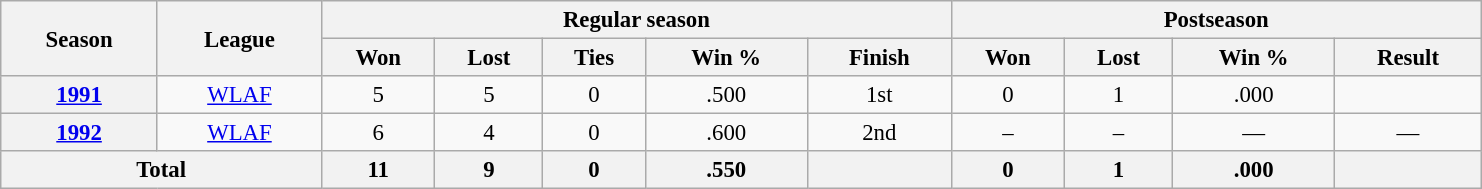<table class="wikitable" style="font-size:95%; text-align:center; width:65em">
<tr>
<th rowspan="2">Season</th>
<th rowspan="2">League</th>
<th colspan="5">Regular season</th>
<th colspan="4">Postseason</th>
</tr>
<tr>
<th>Won</th>
<th>Lost</th>
<th>Ties</th>
<th>Win %</th>
<th>Finish</th>
<th>Won</th>
<th>Lost</th>
<th>Win %</th>
<th>Result</th>
</tr>
<tr>
<th><a href='#'>1991</a></th>
<td><a href='#'>WLAF</a></td>
<td>5</td>
<td>5</td>
<td>0</td>
<td>.500</td>
<td>1st </td>
<td>0</td>
<td>1</td>
<td>.000</td>
<td></td>
</tr>
<tr>
<th><a href='#'>1992</a></th>
<td><a href='#'>WLAF</a></td>
<td>6</td>
<td>4</td>
<td>0</td>
<td>.600</td>
<td>2nd </td>
<td>–</td>
<td>–</td>
<td>—</td>
<td>—</td>
</tr>
<tr>
<th colspan="2">Total</th>
<th>11</th>
<th>9</th>
<th>0</th>
<th>.550</th>
<th></th>
<th>0</th>
<th>1</th>
<th>.000</th>
<th></th>
</tr>
</table>
